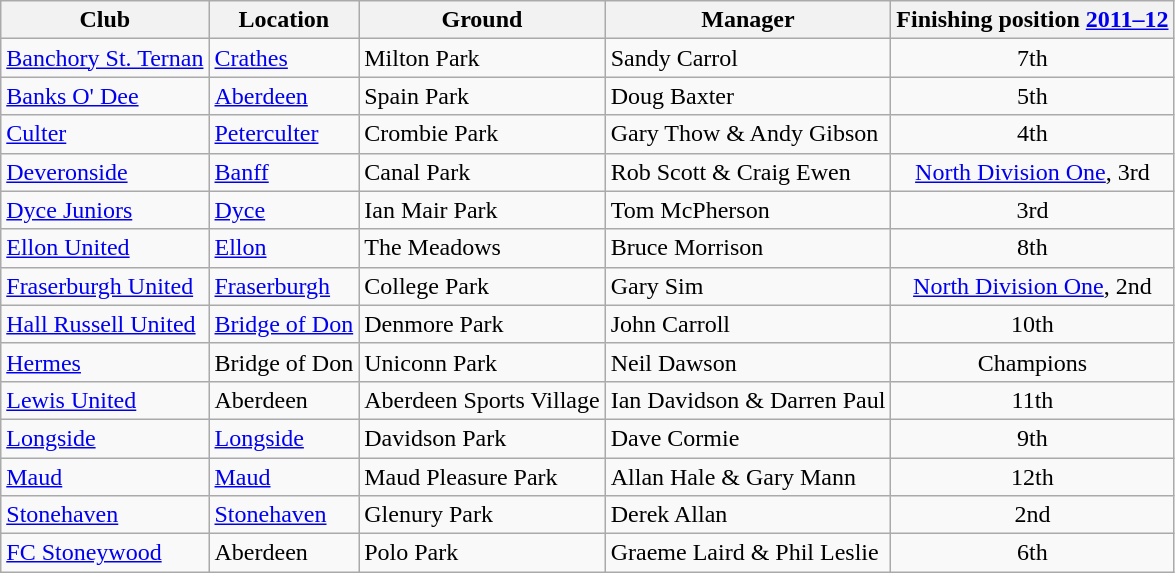<table class="wikitable sortable">
<tr>
<th>Club</th>
<th>Location</th>
<th>Ground</th>
<th>Manager</th>
<th>Finishing position <a href='#'>2011–12</a></th>
</tr>
<tr>
<td style="text-align:left;"><a href='#'>Banchory St. Ternan</a></td>
<td><a href='#'>Crathes</a></td>
<td>Milton Park</td>
<td>Sandy Carrol</td>
<td align="center">7th</td>
</tr>
<tr>
<td style="text-align:left;"><a href='#'>Banks O' Dee</a></td>
<td><a href='#'>Aberdeen</a></td>
<td>Spain Park</td>
<td>Doug Baxter</td>
<td align="center">5th</td>
</tr>
<tr>
<td style="text-align:left;"><a href='#'>Culter</a></td>
<td><a href='#'>Peterculter</a></td>
<td>Crombie Park</td>
<td>Gary Thow & Andy Gibson</td>
<td align="center">4th</td>
</tr>
<tr>
<td style="text-align:left;"><a href='#'>Deveronside</a></td>
<td><a href='#'>Banff</a></td>
<td>Canal Park</td>
<td>Rob Scott & Craig Ewen</td>
<td align="center"><a href='#'>North Division One</a>, 3rd</td>
</tr>
<tr>
<td style="text-align:left;"><a href='#'>Dyce Juniors</a></td>
<td><a href='#'>Dyce</a></td>
<td>Ian Mair Park</td>
<td>Tom McPherson</td>
<td align="center">3rd</td>
</tr>
<tr>
<td style="text-align:left;"><a href='#'>Ellon United</a></td>
<td><a href='#'>Ellon</a></td>
<td>The Meadows</td>
<td>Bruce Morrison</td>
<td align="center">8th</td>
</tr>
<tr>
<td style="text-align:left;"><a href='#'>Fraserburgh United</a></td>
<td><a href='#'>Fraserburgh</a></td>
<td>College Park</td>
<td>Gary Sim</td>
<td align="center"><a href='#'>North Division One</a>, 2nd</td>
</tr>
<tr>
<td style="text-align:left;"><a href='#'>Hall Russell United</a></td>
<td><a href='#'>Bridge of Don</a></td>
<td>Denmore Park</td>
<td>John Carroll</td>
<td align="center">10th</td>
</tr>
<tr>
<td style="text-align:left;"><a href='#'>Hermes</a></td>
<td>Bridge of Don</td>
<td>Uniconn Park</td>
<td>Neil Dawson</td>
<td align="center">Champions</td>
</tr>
<tr>
<td style="text-align:left;"><a href='#'>Lewis United</a></td>
<td>Aberdeen</td>
<td>Aberdeen Sports Village</td>
<td>Ian Davidson & Darren Paul</td>
<td align="center">11th</td>
</tr>
<tr>
<td style="text-align:left;"><a href='#'>Longside</a></td>
<td><a href='#'>Longside</a></td>
<td>Davidson Park</td>
<td>Dave Cormie</td>
<td align="center">9th</td>
</tr>
<tr>
<td style="text-align:left;"><a href='#'>Maud</a></td>
<td><a href='#'>Maud</a></td>
<td>Maud Pleasure Park</td>
<td>Allan Hale & Gary Mann</td>
<td align="center">12th</td>
</tr>
<tr>
<td style="text-align:left;"><a href='#'>Stonehaven</a></td>
<td><a href='#'>Stonehaven</a></td>
<td>Glenury Park</td>
<td>Derek Allan</td>
<td align="center">2nd</td>
</tr>
<tr>
<td style="text-align:left;"><a href='#'>FC Stoneywood</a></td>
<td>Aberdeen</td>
<td>Polo Park</td>
<td>Graeme Laird & Phil Leslie</td>
<td align="center">6th</td>
</tr>
</table>
